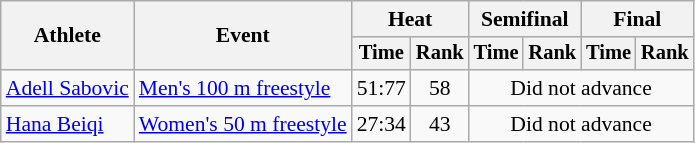<table class=wikitable style="font-size:90%">
<tr>
<th rowspan="2">Athlete</th>
<th rowspan="2">Event</th>
<th colspan="2">Heat</th>
<th colspan="2">Semifinal</th>
<th colspan="2">Final</th>
</tr>
<tr style="font-size:95%">
<th>Time</th>
<th>Rank</th>
<th>Time</th>
<th>Rank</th>
<th>Time</th>
<th>Rank</th>
</tr>
<tr align=center>
<td align=left><a href='#'>Adell Sabovic</a></td>
<td align=left><a href='#'>Men's 100 m freestyle</a></td>
<td>51:77</td>
<td>58</td>
<td colspan="4">Did not advance</td>
</tr>
<tr align=center>
<td align=left><a href='#'>Hana Beiqi</a></td>
<td align=left><a href='#'>Women's 50 m freestyle</a></td>
<td>27:34</td>
<td>43</td>
<td colspan="4">Did not advance</td>
</tr>
</table>
